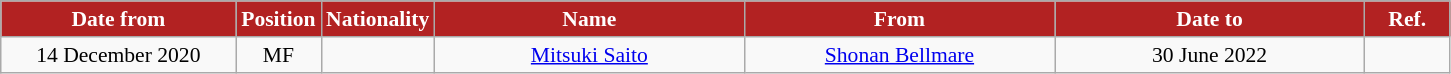<table class="wikitable" style="text-align:center; font-size:90%; ">
<tr>
<th style="background:#B22222; color:white; width:150px;">Date from</th>
<th style="background:#B22222; color:white; width:50px;">Position</th>
<th style="background:#B22222; color:white; width:50px;">Nationality</th>
<th style="background:#B22222; color:white; width:200px;">Name</th>
<th style="background:#B22222; color:white; width:200px;">From</th>
<th style="background:#B22222; color:white; width:200px;">Date to</th>
<th style="background:#B22222; color:white; width:50px;">Ref.</th>
</tr>
<tr>
<td>14 December 2020</td>
<td>MF</td>
<td></td>
<td><a href='#'>Mitsuki Saito</a></td>
<td><a href='#'>Shonan Bellmare</a></td>
<td>30 June 2022</td>
<td></td>
</tr>
</table>
